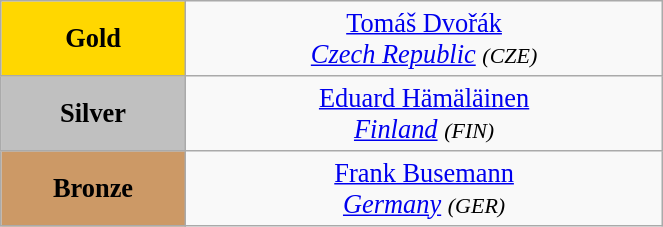<table class="wikitable" style=" text-align:center; font-size:110%;" width="35%">
<tr>
<td bgcolor="gold"><strong>Gold</strong></td>
<td> <a href='#'>Tomáš Dvořák</a><br><em><a href='#'>Czech Republic</a> <small>(CZE)</small></em></td>
</tr>
<tr>
<td bgcolor="silver"><strong>Silver</strong></td>
<td> <a href='#'>Eduard Hämäläinen</a><br><em><a href='#'>Finland</a> <small>(FIN)</small></em></td>
</tr>
<tr>
<td bgcolor="CC9966"><strong>Bronze</strong></td>
<td> <a href='#'>Frank Busemann</a><br><em><a href='#'>Germany</a> <small>(GER)</small></em></td>
</tr>
</table>
